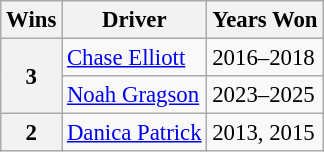<table class="wikitable" style="font-size: 95%;">
<tr>
<th>Wins</th>
<th>Driver</th>
<th>Years Won</th>
</tr>
<tr>
<th rowspan="2">3</th>
<td><a href='#'>Chase Elliott</a></td>
<td>2016–2018</td>
</tr>
<tr>
<td><a href='#'>Noah Gragson</a></td>
<td>2023–2025</td>
</tr>
<tr>
<th>2</th>
<td><a href='#'>Danica Patrick</a></td>
<td>2013, 2015</td>
</tr>
</table>
